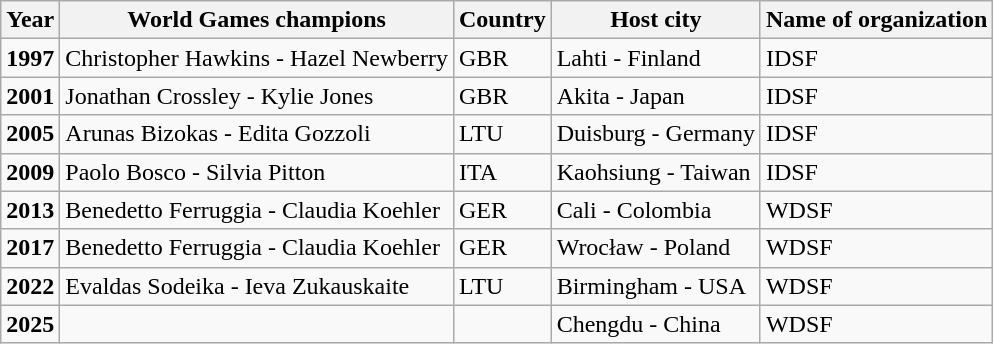<table class="wikitable">
<tr>
<th>Year</th>
<th>World Games champions</th>
<th>Country</th>
<th>Host city</th>
<th>Name of organization</th>
</tr>
<tr>
<td><strong>1997</strong></td>
<td>Christopher Hawkins - Hazel Newberry</td>
<td>GBR</td>
<td>Lahti - Finland</td>
<td>IDSF</td>
</tr>
<tr>
<td><strong>2001</strong></td>
<td>Jonathan Crossley - Kylie Jones</td>
<td>GBR</td>
<td>Akita - Japan</td>
<td>IDSF</td>
</tr>
<tr>
<td><strong>2005</strong></td>
<td>Arunas Bizokas - Edita Gozzoli</td>
<td>LTU</td>
<td>Duisburg - Germany</td>
<td>IDSF</td>
</tr>
<tr>
<td><strong>2009</strong></td>
<td>Paolo Bosco - Silvia Pitton</td>
<td>ITA</td>
<td>Kaohsiung - Taiwan</td>
<td>IDSF</td>
</tr>
<tr>
<td><strong>2013</strong></td>
<td>Benedetto Ferruggia - Claudia Koehler</td>
<td>GER</td>
<td>Cali - Colombia</td>
<td>WDSF</td>
</tr>
<tr>
<td><strong>2017</strong></td>
<td>Benedetto Ferruggia - Claudia Koehler</td>
<td>GER</td>
<td>Wrocław - Poland</td>
<td>WDSF</td>
</tr>
<tr>
<td><strong>2022</strong></td>
<td>Evaldas Sodeika - Ieva Zukauskaite</td>
<td>LTU</td>
<td>Birmingham - USA</td>
<td>WDSF</td>
</tr>
<tr>
<td><strong>2025</strong></td>
<td></td>
<td></td>
<td>Chengdu - China</td>
<td>WDSF</td>
</tr>
</table>
